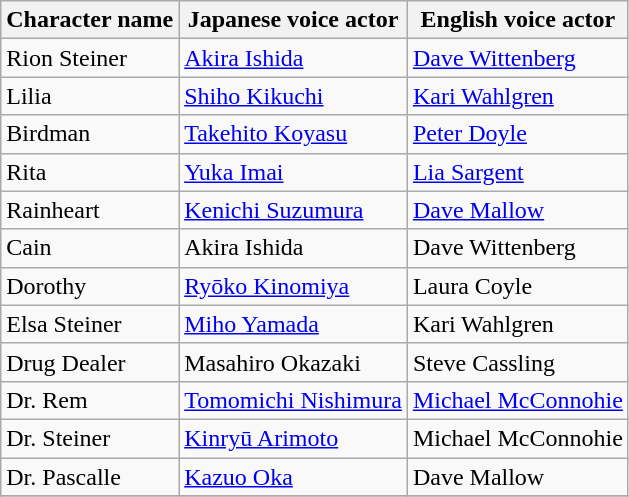<table class="wikitable">
<tr>
<th>Character name</th>
<th>Japanese voice actor</th>
<th>English voice actor</th>
</tr>
<tr>
<td>Rion Steiner</td>
<td><a href='#'>Akira Ishida</a></td>
<td><a href='#'>Dave Wittenberg</a></td>
</tr>
<tr>
<td>Lilia</td>
<td><a href='#'>Shiho Kikuchi</a></td>
<td><a href='#'>Kari Wahlgren</a></td>
</tr>
<tr>
<td>Birdman</td>
<td><a href='#'>Takehito Koyasu</a></td>
<td><a href='#'>Peter Doyle</a></td>
</tr>
<tr>
<td>Rita</td>
<td><a href='#'>Yuka Imai</a></td>
<td><a href='#'>Lia Sargent</a></td>
</tr>
<tr>
<td>Rainheart</td>
<td><a href='#'>Kenichi Suzumura</a></td>
<td><a href='#'>Dave Mallow</a></td>
</tr>
<tr>
<td>Cain</td>
<td>Akira Ishida</td>
<td>Dave Wittenberg</td>
</tr>
<tr>
<td>Dorothy</td>
<td><a href='#'>Ryōko Kinomiya</a></td>
<td>Laura Coyle</td>
</tr>
<tr>
<td>Elsa Steiner</td>
<td><a href='#'>Miho Yamada</a></td>
<td>Kari Wahlgren</td>
</tr>
<tr>
<td>Drug Dealer</td>
<td>Masahiro Okazaki</td>
<td>Steve Cassling</td>
</tr>
<tr>
<td>Dr. Rem</td>
<td><a href='#'>Tomomichi Nishimura</a></td>
<td><a href='#'>Michael McConnohie</a></td>
</tr>
<tr>
<td>Dr. Steiner</td>
<td><a href='#'>Kinryū Arimoto</a></td>
<td>Michael McConnohie</td>
</tr>
<tr>
<td>Dr. Pascalle</td>
<td><a href='#'>Kazuo Oka</a></td>
<td>Dave Mallow</td>
</tr>
<tr>
</tr>
</table>
